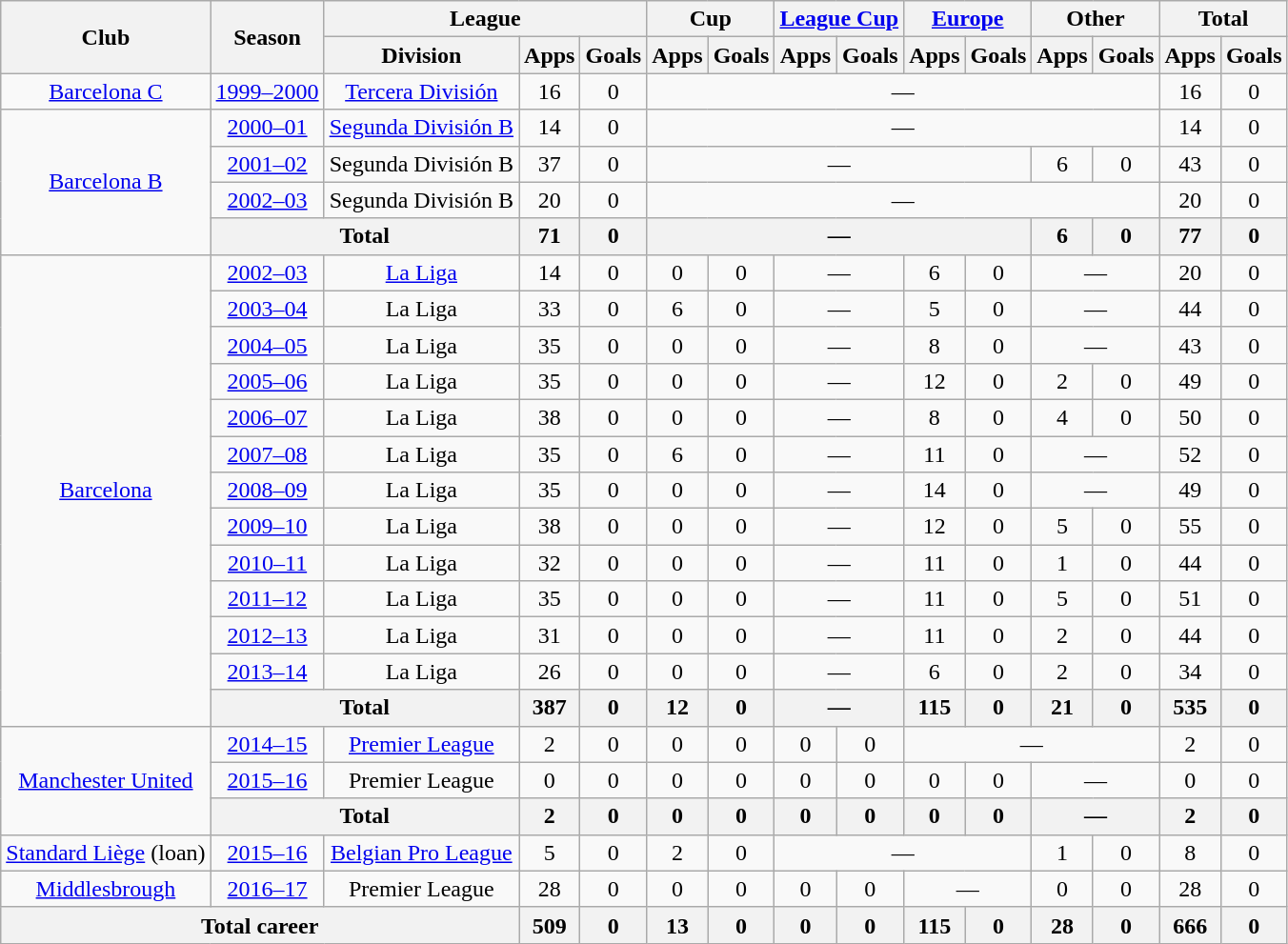<table class="wikitable" style="text-align:center">
<tr>
<th rowspan="2">Club</th>
<th rowspan="2">Season</th>
<th colspan="3">League</th>
<th colspan="2">Cup</th>
<th colspan="2"><a href='#'>League Cup</a></th>
<th colspan="2"><a href='#'>Europe</a></th>
<th colspan="2">Other</th>
<th colspan="2">Total</th>
</tr>
<tr>
<th>Division</th>
<th>Apps</th>
<th>Goals</th>
<th>Apps</th>
<th>Goals</th>
<th>Apps</th>
<th>Goals</th>
<th>Apps</th>
<th>Goals</th>
<th>Apps</th>
<th>Goals</th>
<th>Apps</th>
<th>Goals</th>
</tr>
<tr>
<td><a href='#'>Barcelona C</a></td>
<td><a href='#'>1999–2000</a></td>
<td><a href='#'>Tercera División</a></td>
<td>16</td>
<td>0</td>
<td colspan="8">—</td>
<td>16</td>
<td>0</td>
</tr>
<tr>
<td rowspan="4"><a href='#'>Barcelona B</a></td>
<td><a href='#'>2000–01</a></td>
<td><a href='#'>Segunda División B</a></td>
<td>14</td>
<td>0</td>
<td colspan="8">—</td>
<td>14</td>
<td>0</td>
</tr>
<tr>
<td><a href='#'>2001–02</a></td>
<td>Segunda División B</td>
<td>37</td>
<td>0</td>
<td colspan="6">—</td>
<td>6</td>
<td>0</td>
<td>43</td>
<td>0</td>
</tr>
<tr>
<td><a href='#'>2002–03</a></td>
<td>Segunda División B</td>
<td>20</td>
<td>0</td>
<td colspan="8">—</td>
<td>20</td>
<td>0</td>
</tr>
<tr>
<th colspan="2">Total</th>
<th>71</th>
<th>0</th>
<th colspan="6">—</th>
<th>6</th>
<th>0</th>
<th>77</th>
<th>0</th>
</tr>
<tr>
<td rowspan="13"><a href='#'>Barcelona</a></td>
<td><a href='#'>2002–03</a></td>
<td><a href='#'>La Liga</a></td>
<td>14</td>
<td>0</td>
<td>0</td>
<td>0</td>
<td colspan="2">—</td>
<td>6</td>
<td>0</td>
<td colspan="2">—</td>
<td>20</td>
<td>0</td>
</tr>
<tr>
<td><a href='#'>2003–04</a></td>
<td>La Liga</td>
<td>33</td>
<td>0</td>
<td>6</td>
<td>0</td>
<td colspan="2">—</td>
<td>5</td>
<td>0</td>
<td colspan="2">—</td>
<td>44</td>
<td>0</td>
</tr>
<tr>
<td><a href='#'>2004–05</a></td>
<td>La Liga</td>
<td>35</td>
<td>0</td>
<td>0</td>
<td>0</td>
<td colspan="2">—</td>
<td>8</td>
<td>0</td>
<td colspan="2">—</td>
<td>43</td>
<td>0</td>
</tr>
<tr>
<td><a href='#'>2005–06</a></td>
<td>La Liga</td>
<td>35</td>
<td>0</td>
<td>0</td>
<td>0</td>
<td colspan="2">—</td>
<td>12</td>
<td>0</td>
<td>2</td>
<td>0</td>
<td>49</td>
<td>0</td>
</tr>
<tr>
<td><a href='#'>2006–07</a></td>
<td>La Liga</td>
<td>38</td>
<td>0</td>
<td>0</td>
<td>0</td>
<td colspan="2">—</td>
<td>8</td>
<td>0</td>
<td>4</td>
<td>0</td>
<td>50</td>
<td>0</td>
</tr>
<tr>
<td><a href='#'>2007–08</a></td>
<td>La Liga</td>
<td>35</td>
<td>0</td>
<td>6</td>
<td>0</td>
<td colspan="2">—</td>
<td>11</td>
<td>0</td>
<td colspan="2">—</td>
<td>52</td>
<td>0</td>
</tr>
<tr>
<td><a href='#'>2008–09</a></td>
<td>La Liga</td>
<td>35</td>
<td>0</td>
<td>0</td>
<td>0</td>
<td colspan="2">—</td>
<td>14</td>
<td>0</td>
<td colspan="2">—</td>
<td>49</td>
<td>0</td>
</tr>
<tr>
<td><a href='#'>2009–10</a></td>
<td>La Liga</td>
<td>38</td>
<td>0</td>
<td>0</td>
<td>0</td>
<td colspan="2">—</td>
<td>12</td>
<td>0</td>
<td>5</td>
<td>0</td>
<td>55</td>
<td>0</td>
</tr>
<tr>
<td><a href='#'>2010–11</a></td>
<td>La Liga</td>
<td>32</td>
<td>0</td>
<td>0</td>
<td>0</td>
<td colspan="2">—</td>
<td>11</td>
<td>0</td>
<td>1</td>
<td>0</td>
<td>44</td>
<td>0</td>
</tr>
<tr>
<td><a href='#'>2011–12</a></td>
<td>La Liga</td>
<td>35</td>
<td>0</td>
<td>0</td>
<td>0</td>
<td colspan="2">—</td>
<td>11</td>
<td>0</td>
<td>5</td>
<td>0</td>
<td>51</td>
<td>0</td>
</tr>
<tr>
<td><a href='#'>2012–13</a></td>
<td>La Liga</td>
<td>31</td>
<td>0</td>
<td>0</td>
<td>0</td>
<td colspan="2">—</td>
<td>11</td>
<td>0</td>
<td>2</td>
<td>0</td>
<td>44</td>
<td>0</td>
</tr>
<tr>
<td><a href='#'>2013–14</a></td>
<td>La Liga</td>
<td>26</td>
<td>0</td>
<td>0</td>
<td>0</td>
<td colspan="2">—</td>
<td>6</td>
<td>0</td>
<td>2</td>
<td>0</td>
<td>34</td>
<td>0</td>
</tr>
<tr>
<th colspan="2">Total</th>
<th>387</th>
<th>0</th>
<th>12</th>
<th>0</th>
<th colspan="2">—</th>
<th>115</th>
<th>0</th>
<th>21</th>
<th>0</th>
<th>535</th>
<th>0</th>
</tr>
<tr>
<td rowspan="3"><a href='#'>Manchester United</a></td>
<td><a href='#'>2014–15</a></td>
<td><a href='#'>Premier League</a></td>
<td>2</td>
<td>0</td>
<td>0</td>
<td>0</td>
<td>0</td>
<td>0</td>
<td colspan="4">—</td>
<td>2</td>
<td>0</td>
</tr>
<tr>
<td><a href='#'>2015–16</a></td>
<td>Premier League</td>
<td>0</td>
<td>0</td>
<td>0</td>
<td>0</td>
<td>0</td>
<td>0</td>
<td>0</td>
<td>0</td>
<td colspan="2">—</td>
<td>0</td>
<td>0</td>
</tr>
<tr>
<th colspan="2">Total</th>
<th>2</th>
<th>0</th>
<th>0</th>
<th>0</th>
<th>0</th>
<th>0</th>
<th>0</th>
<th>0</th>
<th colspan="2">—</th>
<th>2</th>
<th>0</th>
</tr>
<tr>
<td><a href='#'>Standard Liège</a> (loan)</td>
<td><a href='#'>2015–16</a></td>
<td><a href='#'>Belgian Pro League</a></td>
<td>5</td>
<td>0</td>
<td>2</td>
<td>0</td>
<td colspan="4">—</td>
<td>1</td>
<td>0</td>
<td>8</td>
<td>0</td>
</tr>
<tr>
<td><a href='#'>Middlesbrough</a></td>
<td><a href='#'>2016–17</a></td>
<td>Premier League</td>
<td>28</td>
<td>0</td>
<td>0</td>
<td>0</td>
<td>0</td>
<td>0</td>
<td colspan="2">—</td>
<td>0</td>
<td>0</td>
<td>28</td>
<td>0</td>
</tr>
<tr>
<th colspan="3">Total career</th>
<th>509</th>
<th>0</th>
<th>13</th>
<th>0</th>
<th>0</th>
<th>0</th>
<th>115</th>
<th>0</th>
<th>28</th>
<th>0</th>
<th>666</th>
<th>0</th>
</tr>
</table>
